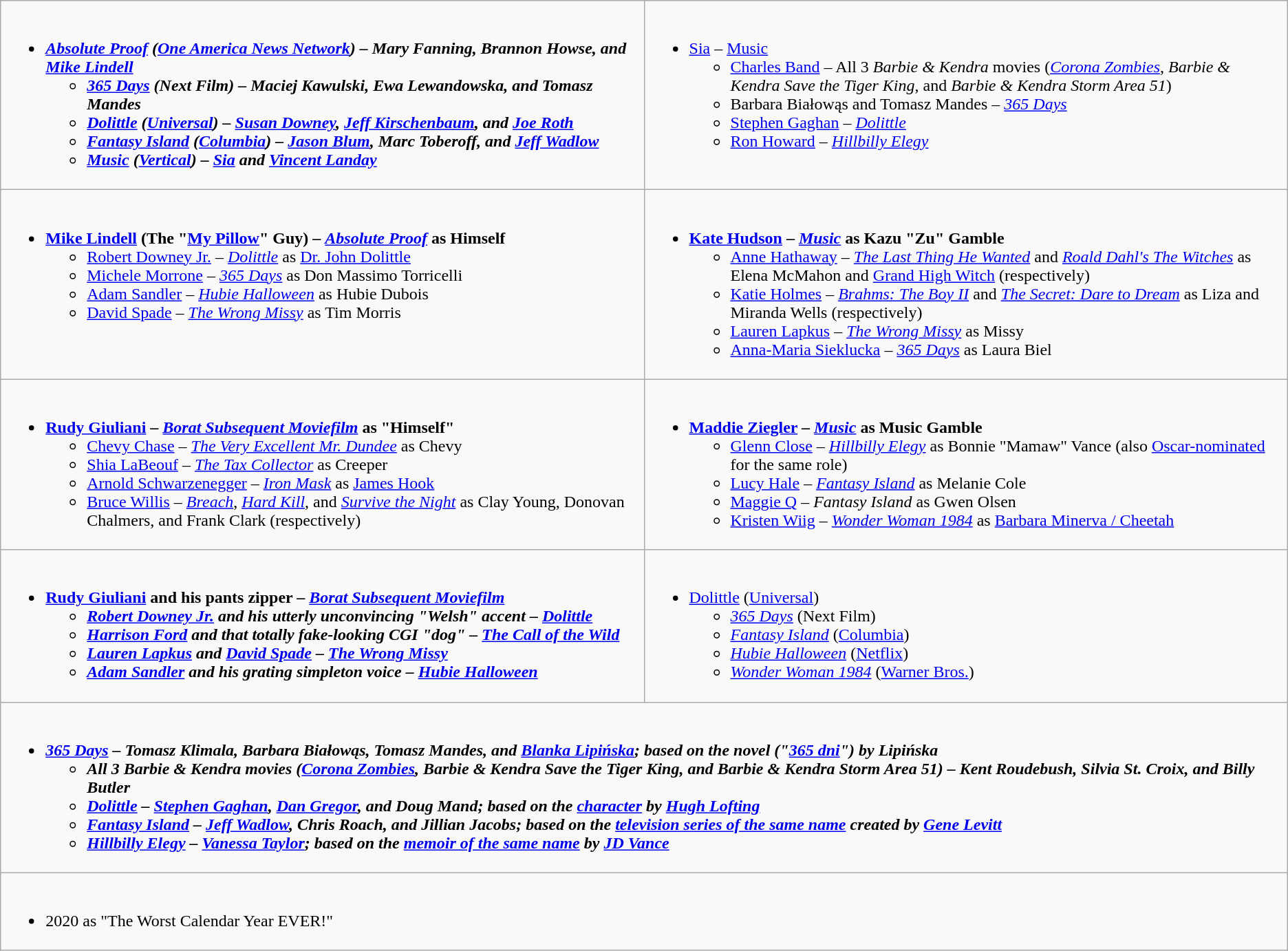<table class=wikitable>
<tr>
<td valign="top" width="50%"><br><ul><li><strong><em><a href='#'>Absolute Proof</a><em> (<a href='#'>One America News Network</a>) – Mary Fanning, Brannon Howse, and <a href='#'>Mike Lindell</a><strong><ul><li></em><a href='#'>365 Days</a><em> (Next Film) – Maciej Kawulski, Ewa Lewandowska, and Tomasz Mandes</li><li></em><a href='#'>Dolittle</a><em> (<a href='#'>Universal</a>) – <a href='#'>Susan Downey</a>, <a href='#'>Jeff Kirschenbaum</a>, and <a href='#'>Joe Roth</a></li><li></em><a href='#'>Fantasy Island</a><em> (<a href='#'>Columbia</a>) – <a href='#'>Jason Blum</a>, Marc Toberoff, and <a href='#'>Jeff Wadlow</a></li><li></em><a href='#'>Music</a><em> (<a href='#'>Vertical</a>) – <a href='#'>Sia</a> and <a href='#'>Vincent Landay</a></li></ul></li></ul></td>
<td valign="top" width="50%"><br><ul><li></strong><a href='#'>Sia</a> – </em><a href='#'>Music</a></em></strong><ul><li><a href='#'>Charles Band</a> – All 3 <em>Barbie & Kendra</em> movies (<em><a href='#'>Corona Zombies</a></em>, <em>Barbie & Kendra Save the Tiger King</em>, and <em>Barbie & Kendra Storm Area 51</em>)</li><li>Barbara Białowąs and Tomasz Mandes – <em><a href='#'>365 Days</a></em></li><li><a href='#'>Stephen Gaghan</a> – <em><a href='#'>Dolittle</a></em></li><li><a href='#'>Ron Howard</a> – <em><a href='#'>Hillbilly Elegy</a></em></li></ul></li></ul></td>
</tr>
<tr>
<td valign="top" width="50%"><br><ul><li><strong><a href='#'>Mike Lindell</a> (The "<a href='#'>My Pillow</a>" Guy) – <em><a href='#'>Absolute Proof</a></em> as Himself</strong><ul><li><a href='#'>Robert Downey Jr.</a> – <em><a href='#'>Dolittle</a></em> as <a href='#'>Dr. John Dolittle</a></li><li><a href='#'>Michele Morrone</a> – <em><a href='#'>365 Days</a></em> as Don Massimo Torricelli</li><li><a href='#'>Adam Sandler</a> – <em><a href='#'>Hubie Halloween</a></em> as Hubie Dubois</li><li><a href='#'>David Spade</a> – <em><a href='#'>The Wrong Missy</a></em> as Tim Morris</li></ul></li></ul></td>
<td valign="top" width="50%"><br><ul><li><strong><a href='#'>Kate Hudson</a> – <em><a href='#'>Music</a></em> as Kazu "Zu" Gamble</strong><ul><li><a href='#'>Anne Hathaway</a> – <em><a href='#'>The Last Thing He Wanted</a></em> and <em><a href='#'>Roald Dahl's The Witches</a></em> as Elena McMahon and <a href='#'>Grand High Witch</a> (respectively)</li><li><a href='#'>Katie Holmes</a> – <em><a href='#'>Brahms: The Boy II</a></em> and <em><a href='#'>The Secret: Dare to Dream</a></em> as Liza and Miranda Wells (respectively)</li><li><a href='#'>Lauren Lapkus</a> – <em><a href='#'>The Wrong Missy</a></em> as Missy</li><li><a href='#'>Anna-Maria Sieklucka</a> – <em><a href='#'>365 Days</a></em> as Laura Biel</li></ul></li></ul></td>
</tr>
<tr>
<td valign="top" width="50%"><br><ul><li><strong><a href='#'>Rudy Giuliani</a> – <em><a href='#'>Borat Subsequent Moviefilm</a></em> as "Himself"</strong><ul><li><a href='#'>Chevy Chase</a> – <em><a href='#'>The Very Excellent Mr. Dundee</a></em> as Chevy</li><li><a href='#'>Shia LaBeouf</a> – <em><a href='#'>The Tax Collector</a></em> as Creeper</li><li><a href='#'>Arnold Schwarzenegger</a> – <em><a href='#'>Iron Mask</a></em> as <a href='#'>James Hook</a></li><li><a href='#'>Bruce Willis</a> – <em><a href='#'>Breach</a></em>, <em><a href='#'>Hard Kill</a></em>, and <em><a href='#'>Survive the Night</a></em> as Clay Young, Donovan Chalmers, and Frank Clark (respectively)</li></ul></li></ul></td>
<td valign="top" width="50%"><br><ul><li><strong><a href='#'>Maddie Ziegler</a> – <em><a href='#'>Music</a></em> as Music Gamble</strong><ul><li><a href='#'>Glenn Close</a> – <em><a href='#'>Hillbilly Elegy</a></em> as Bonnie "Mamaw" Vance (also <a href='#'>Oscar-nominated</a> for the same role)</li><li><a href='#'>Lucy Hale</a> – <em><a href='#'>Fantasy Island</a></em> as Melanie Cole</li><li><a href='#'>Maggie Q</a> – <em>Fantasy Island</em> as Gwen Olsen</li><li><a href='#'>Kristen Wiig</a> – <em><a href='#'>Wonder Woman 1984</a></em> as <a href='#'>Barbara Minerva / Cheetah</a></li></ul></li></ul></td>
</tr>
<tr>
<td valign="top" width="50%"><br><ul><li><strong><a href='#'>Rudy Giuliani</a> and his pants zipper – <em><a href='#'>Borat Subsequent Moviefilm</a><strong><em><ul><li><a href='#'>Robert Downey Jr.</a> and his utterly unconvincing "Welsh" accent – </em><a href='#'>Dolittle</a><em></li><li><a href='#'>Harrison Ford</a> and that totally fake-looking CGI "dog" – </em><a href='#'>The Call of the Wild</a><em></li><li><a href='#'>Lauren Lapkus</a> and <a href='#'>David Spade</a> – </em><a href='#'>The Wrong Missy</a><em></li><li><a href='#'>Adam Sandler</a> and his grating simpleton voice – </em><a href='#'>Hubie Halloween</a><em></li></ul></li></ul></td>
<td valign="top" width="50%"><br><ul><li></em></strong><a href='#'>Dolittle</a></em> (<a href='#'>Universal</a>)</strong><ul><li><em><a href='#'>365 Days</a></em> (Next Film)</li><li><em><a href='#'>Fantasy Island</a></em> (<a href='#'>Columbia</a>)</li><li><em><a href='#'>Hubie Halloween</a></em> (<a href='#'>Netflix</a>)</li><li><em><a href='#'>Wonder Woman 1984</a></em> (<a href='#'>Warner Bros.</a>)</li></ul></li></ul></td>
</tr>
<tr>
<td colspan="2" valign="top" width="100%"><br><ul><li><strong><em><a href='#'>365 Days</a><em> – Tomasz Klimala, Barbara Białowąs, Tomasz Mandes, and <a href='#'>Blanka Lipińska</a>; based on the novel ("<a href='#'>365 dni</a>") by Lipińska<strong><ul><li>All 3 </em>Barbie & Kendra<em> movies (</em><a href='#'>Corona Zombies</a><em>, </em>Barbie & Kendra Save the Tiger King<em>, and </em>Barbie & Kendra Storm Area 51<em>) – Kent Roudebush, Silvia St. Croix, and Billy Butler</li><li></em><a href='#'>Dolittle</a><em> – <a href='#'>Stephen Gaghan</a>, <a href='#'>Dan Gregor</a>, and Doug Mand; based on the <a href='#'>character</a> by <a href='#'>Hugh Lofting</a></li><li></em><a href='#'>Fantasy Island</a><em> – <a href='#'>Jeff Wadlow</a>, Chris Roach, and Jillian Jacobs; based on the <a href='#'>television series of the same name</a> created by <a href='#'>Gene Levitt</a></li><li></em><a href='#'>Hillbilly Elegy</a><em> – <a href='#'>Vanessa Taylor</a>; based on the <a href='#'>memoir of the same name</a> by <a href='#'>JD Vance</a></li></ul></li></ul></td>
</tr>
<tr>
<td colspan="2" valign="top" width="100%"><br><ul><li></strong>2020 as "The Worst Calendar Year EVER!"<strong></li></ul></td>
</tr>
</table>
